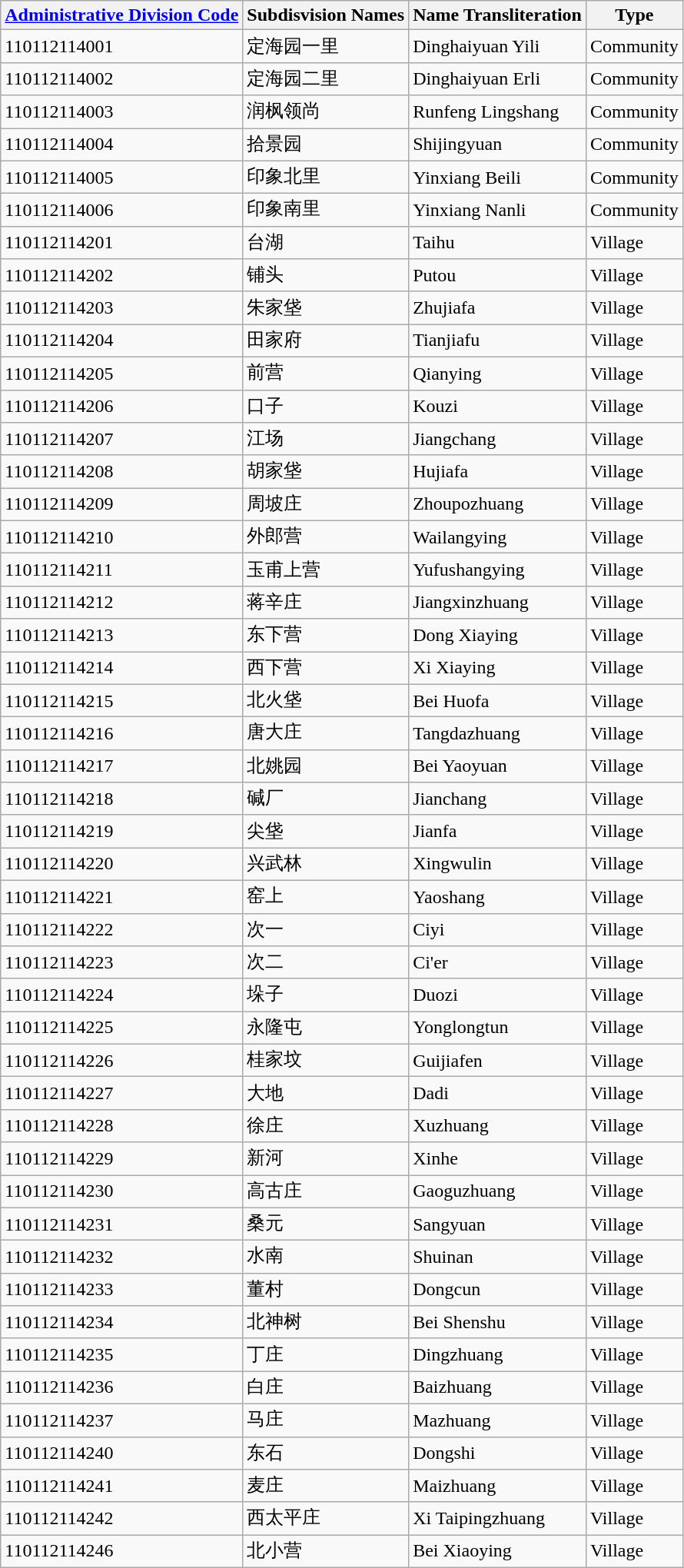<table class="wikitable sortable">
<tr>
<th><a href='#'>Administrative Division Code</a></th>
<th>Subdisvision Names</th>
<th>Name Transliteration</th>
<th>Type</th>
</tr>
<tr>
<td>110112114001</td>
<td>定海园一里</td>
<td>Dinghaiyuan Yili</td>
<td>Community</td>
</tr>
<tr>
<td>110112114002</td>
<td>定海园二里</td>
<td>Dinghaiyuan Erli</td>
<td>Community</td>
</tr>
<tr>
<td>110112114003</td>
<td>润枫领尚</td>
<td>Runfeng Lingshang</td>
<td>Community</td>
</tr>
<tr>
<td>110112114004</td>
<td>拾景园</td>
<td>Shijingyuan</td>
<td>Community</td>
</tr>
<tr>
<td>110112114005</td>
<td>印象北里</td>
<td>Yinxiang Beili</td>
<td>Community</td>
</tr>
<tr>
<td>110112114006</td>
<td>印象南里</td>
<td>Yinxiang Nanli</td>
<td>Community</td>
</tr>
<tr>
<td>110112114201</td>
<td>台湖</td>
<td>Taihu</td>
<td>Village</td>
</tr>
<tr>
<td>110112114202</td>
<td>铺头</td>
<td>Putou</td>
<td>Village</td>
</tr>
<tr>
<td>110112114203</td>
<td>朱家垡</td>
<td>Zhujiafa</td>
<td>Village</td>
</tr>
<tr>
<td>110112114204</td>
<td>田家府</td>
<td>Tianjiafu</td>
<td>Village</td>
</tr>
<tr>
<td>110112114205</td>
<td>前营</td>
<td>Qianying</td>
<td>Village</td>
</tr>
<tr>
<td>110112114206</td>
<td>口子</td>
<td>Kouzi</td>
<td>Village</td>
</tr>
<tr>
<td>110112114207</td>
<td>江场</td>
<td>Jiangchang</td>
<td>Village</td>
</tr>
<tr>
<td>110112114208</td>
<td>胡家垡</td>
<td>Hujiafa</td>
<td>Village</td>
</tr>
<tr>
<td>110112114209</td>
<td>周坡庄</td>
<td>Zhoupozhuang</td>
<td>Village</td>
</tr>
<tr>
<td>110112114210</td>
<td>外郎营</td>
<td>Wailangying</td>
<td>Village</td>
</tr>
<tr>
<td>110112114211</td>
<td>玉甫上营</td>
<td>Yufushangying</td>
<td>Village</td>
</tr>
<tr>
<td>110112114212</td>
<td>蒋辛庄</td>
<td>Jiangxinzhuang</td>
<td>Village</td>
</tr>
<tr>
<td>110112114213</td>
<td>东下营</td>
<td>Dong Xiaying</td>
<td>Village</td>
</tr>
<tr>
<td>110112114214</td>
<td>西下营</td>
<td>Xi Xiaying</td>
<td>Village</td>
</tr>
<tr>
<td>110112114215</td>
<td>北火垡</td>
<td>Bei Huofa</td>
<td>Village</td>
</tr>
<tr>
<td>110112114216</td>
<td>唐大庄</td>
<td>Tangdazhuang</td>
<td>Village</td>
</tr>
<tr>
<td>110112114217</td>
<td>北姚园</td>
<td>Bei Yaoyuan</td>
<td>Village</td>
</tr>
<tr>
<td>110112114218</td>
<td>碱厂</td>
<td>Jianchang</td>
<td>Village</td>
</tr>
<tr>
<td>110112114219</td>
<td>尖垡</td>
<td>Jianfa</td>
<td>Village</td>
</tr>
<tr>
<td>110112114220</td>
<td>兴武林</td>
<td>Xingwulin</td>
<td>Village</td>
</tr>
<tr>
<td>110112114221</td>
<td>窑上</td>
<td>Yaoshang</td>
<td>Village</td>
</tr>
<tr>
<td>110112114222</td>
<td>次一</td>
<td>Ciyi</td>
<td>Village</td>
</tr>
<tr>
<td>110112114223</td>
<td>次二</td>
<td>Ci'er</td>
<td>Village</td>
</tr>
<tr>
<td>110112114224</td>
<td>垛子</td>
<td>Duozi</td>
<td>Village</td>
</tr>
<tr>
<td>110112114225</td>
<td>永隆屯</td>
<td>Yonglongtun</td>
<td>Village</td>
</tr>
<tr>
<td>110112114226</td>
<td>桂家坟</td>
<td>Guijiafen</td>
<td>Village</td>
</tr>
<tr>
<td>110112114227</td>
<td>大地</td>
<td>Dadi</td>
<td>Village</td>
</tr>
<tr>
<td>110112114228</td>
<td>徐庄</td>
<td>Xuzhuang</td>
<td>Village</td>
</tr>
<tr>
<td>110112114229</td>
<td>新河</td>
<td>Xinhe</td>
<td>Village</td>
</tr>
<tr>
<td>110112114230</td>
<td>高古庄</td>
<td>Gaoguzhuang</td>
<td>Village</td>
</tr>
<tr>
<td>110112114231</td>
<td>桑元</td>
<td>Sangyuan</td>
<td>Village</td>
</tr>
<tr>
<td>110112114232</td>
<td>水南</td>
<td>Shuinan</td>
<td>Village</td>
</tr>
<tr>
<td>110112114233</td>
<td>董村</td>
<td>Dongcun</td>
<td>Village</td>
</tr>
<tr>
<td>110112114234</td>
<td>北神树</td>
<td>Bei Shenshu</td>
<td>Village</td>
</tr>
<tr>
<td>110112114235</td>
<td>丁庄</td>
<td>Dingzhuang</td>
<td>Village</td>
</tr>
<tr>
<td>110112114236</td>
<td>白庄</td>
<td>Baizhuang</td>
<td>Village</td>
</tr>
<tr>
<td>110112114237</td>
<td>马庄</td>
<td>Mazhuang</td>
<td>Village</td>
</tr>
<tr>
<td>110112114240</td>
<td>东石</td>
<td>Dongshi</td>
<td>Village</td>
</tr>
<tr>
<td>110112114241</td>
<td>麦庄</td>
<td>Maizhuang</td>
<td>Village</td>
</tr>
<tr>
<td>110112114242</td>
<td>西太平庄</td>
<td>Xi Taipingzhuang</td>
<td>Village</td>
</tr>
<tr>
<td>110112114246</td>
<td>北小营</td>
<td>Bei Xiaoying</td>
<td>Village</td>
</tr>
</table>
